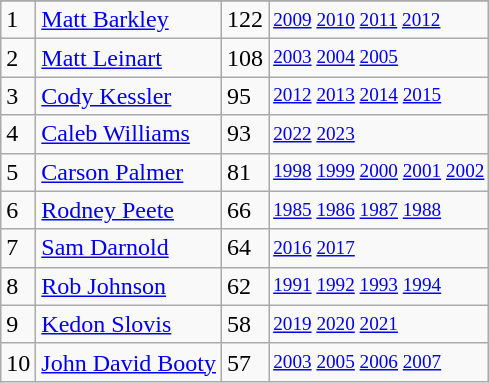<table class="wikitable">
<tr>
</tr>
<tr>
<td>1</td>
<td><a href='#'>Matt Barkley</a></td>
<td><abbr>122</abbr></td>
<td style="font-size:80%;"><a href='#'>2009</a> <a href='#'>2010</a> <a href='#'>2011</a> <a href='#'>2012</a></td>
</tr>
<tr>
<td>2</td>
<td><a href='#'>Matt Leinart</a></td>
<td><abbr>108</abbr></td>
<td style="font-size:80%;"><a href='#'>2003</a> <a href='#'>2004</a> <a href='#'>2005</a></td>
</tr>
<tr>
<td>3</td>
<td><a href='#'>Cody Kessler</a></td>
<td><abbr>95</abbr></td>
<td style="font-size:80%;"><a href='#'>2012</a> <a href='#'>2013</a> <a href='#'>2014</a> <a href='#'>2015</a></td>
</tr>
<tr>
<td>4</td>
<td><a href='#'>Caleb Williams</a></td>
<td><abbr>93</abbr></td>
<td style="font-size:80%;"><a href='#'>2022</a> <a href='#'>2023</a></td>
</tr>
<tr>
<td>5</td>
<td><a href='#'>Carson Palmer</a></td>
<td><abbr>81</abbr></td>
<td style="font-size:80%;"><a href='#'>1998</a> <a href='#'>1999</a> <a href='#'>2000</a> <a href='#'>2001</a> <a href='#'>2002</a></td>
</tr>
<tr>
<td>6</td>
<td><a href='#'>Rodney Peete</a></td>
<td><abbr>66</abbr></td>
<td style="font-size:80%;"><a href='#'>1985</a> <a href='#'>1986</a> <a href='#'>1987</a> <a href='#'>1988</a></td>
</tr>
<tr>
<td>7</td>
<td><a href='#'>Sam Darnold</a></td>
<td><abbr>64</abbr></td>
<td style="font-size:80%;"><a href='#'>2016</a> <a href='#'>2017</a></td>
</tr>
<tr>
<td>8</td>
<td><a href='#'>Rob Johnson</a></td>
<td><abbr>62</abbr></td>
<td style="font-size:80%;"><a href='#'>1991</a> <a href='#'>1992</a> <a href='#'>1993</a> <a href='#'>1994</a></td>
</tr>
<tr>
<td>9</td>
<td><a href='#'>Kedon Slovis</a></td>
<td><abbr>58</abbr></td>
<td style="font-size:80%;"><a href='#'>2019</a> <a href='#'>2020</a> <a href='#'>2021</a></td>
</tr>
<tr>
<td>10</td>
<td><a href='#'>John David Booty</a></td>
<td><abbr>57</abbr></td>
<td style="font-size:80%;"><a href='#'>2003</a> <a href='#'>2005</a> <a href='#'>2006</a> <a href='#'>2007</a></td>
</tr>
</table>
